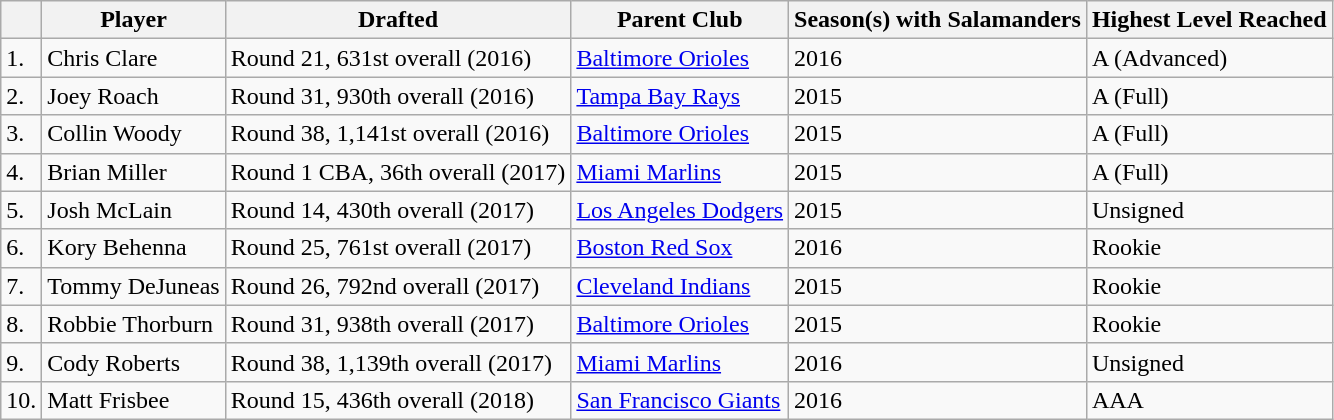<table class="wikitable">
<tr>
<th></th>
<th>Player</th>
<th>Drafted</th>
<th>Parent Club</th>
<th>Season(s) with Salamanders</th>
<th>Highest Level Reached</th>
</tr>
<tr>
<td>1.</td>
<td>Chris Clare</td>
<td>Round 21, 631st overall (2016)</td>
<td><a href='#'>Baltimore Orioles</a></td>
<td>2016</td>
<td>A (Advanced)</td>
</tr>
<tr>
<td>2.</td>
<td>Joey Roach</td>
<td>Round 31, 930th overall (2016)</td>
<td><a href='#'>Tampa Bay Rays</a></td>
<td>2015</td>
<td>A (Full)</td>
</tr>
<tr>
<td>3.</td>
<td>Collin Woody</td>
<td>Round 38, 1,141st overall (2016)</td>
<td><a href='#'>Baltimore Orioles</a></td>
<td>2015</td>
<td>A (Full)</td>
</tr>
<tr>
<td>4.</td>
<td>Brian Miller</td>
<td>Round 1 CBA, 36th overall (2017)</td>
<td><a href='#'>Miami Marlins</a></td>
<td>2015</td>
<td>A (Full)</td>
</tr>
<tr>
<td>5.</td>
<td>Josh McLain</td>
<td>Round 14, 430th overall (2017)</td>
<td><a href='#'>Los Angeles Dodgers</a></td>
<td>2015</td>
<td>Unsigned</td>
</tr>
<tr>
<td>6.</td>
<td>Kory Behenna</td>
<td>Round 25, 761st overall (2017)</td>
<td><a href='#'>Boston Red Sox</a></td>
<td>2016</td>
<td>Rookie</td>
</tr>
<tr>
<td>7.</td>
<td>Tommy DeJuneas</td>
<td>Round 26, 792nd overall (2017)</td>
<td><a href='#'>Cleveland Indians</a></td>
<td>2015</td>
<td>Rookie</td>
</tr>
<tr>
<td>8.</td>
<td>Robbie Thorburn</td>
<td>Round 31, 938th overall (2017)</td>
<td><a href='#'>Baltimore Orioles</a></td>
<td>2015</td>
<td>Rookie</td>
</tr>
<tr>
<td>9.</td>
<td>Cody Roberts</td>
<td>Round 38, 1,139th overall (2017)</td>
<td><a href='#'>Miami Marlins</a></td>
<td>2016</td>
<td>Unsigned</td>
</tr>
<tr>
<td>10.</td>
<td>Matt Frisbee</td>
<td>Round 15, 436th overall (2018)</td>
<td><a href='#'>San Francisco Giants</a></td>
<td>2016</td>
<td>AAA</td>
</tr>
</table>
